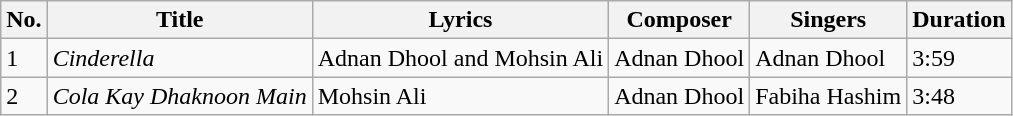<table class="wikitable sortable mw-collapsible">
<tr>
<th>No.</th>
<th>Title</th>
<th>Lyrics</th>
<th>Composer</th>
<th>Singers</th>
<th>Duration</th>
</tr>
<tr>
<td>1</td>
<td><em>Cinderella</em></td>
<td>Adnan Dhool and Mohsin Ali</td>
<td>Adnan Dhool</td>
<td>Adnan Dhool</td>
<td>3:59</td>
</tr>
<tr>
<td>2</td>
<td><em>Cola Kay Dhaknoon Main</em></td>
<td>Mohsin Ali</td>
<td>Adnan Dhool</td>
<td>Fabiha Hashim</td>
<td>3:48</td>
</tr>
</table>
